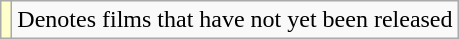<table class="wikitable">
<tr>
<td style="background:#ffc;"></td>
<td>Denotes films that have not yet been released</td>
</tr>
</table>
